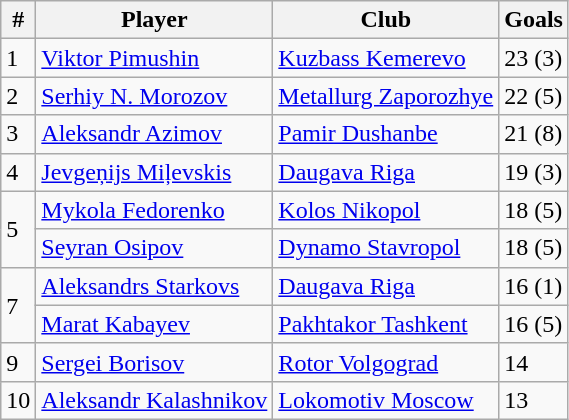<table class="wikitable">
<tr>
<th>#</th>
<th>Player</th>
<th>Club</th>
<th>Goals</th>
</tr>
<tr>
<td>1</td>
<td><a href='#'>Viktor Pimushin</a></td>
<td><a href='#'>Kuzbass Kemerevo</a></td>
<td>23 (3)</td>
</tr>
<tr>
<td>2</td>
<td><a href='#'>Serhiy N. Morozov</a></td>
<td><a href='#'>Metallurg Zaporozhye</a></td>
<td>22 (5)</td>
</tr>
<tr>
<td>3</td>
<td><a href='#'>Aleksandr Azimov</a></td>
<td><a href='#'>Pamir Dushanbe</a></td>
<td>21 (8)</td>
</tr>
<tr>
<td>4</td>
<td><a href='#'>Jevgeņijs Miļevskis</a></td>
<td><a href='#'>Daugava Riga</a></td>
<td>19 (3)</td>
</tr>
<tr>
<td rowspan=2>5</td>
<td><a href='#'>Mykola Fedorenko</a></td>
<td><a href='#'>Kolos Nikopol</a></td>
<td>18 (5)</td>
</tr>
<tr>
<td><a href='#'>Seyran Osipov</a></td>
<td><a href='#'>Dynamo Stavropol</a></td>
<td>18 (5)</td>
</tr>
<tr>
<td rowspan=2>7</td>
<td><a href='#'>Aleksandrs Starkovs</a></td>
<td><a href='#'>Daugava Riga</a></td>
<td>16 (1)</td>
</tr>
<tr>
<td><a href='#'>Marat Kabayev</a></td>
<td><a href='#'>Pakhtakor Tashkent</a></td>
<td>16 (5)</td>
</tr>
<tr>
<td>9</td>
<td><a href='#'>Sergei Borisov</a></td>
<td><a href='#'>Rotor Volgograd</a></td>
<td>14</td>
</tr>
<tr>
<td>10</td>
<td><a href='#'>Aleksandr Kalashnikov</a></td>
<td><a href='#'>Lokomotiv Moscow</a></td>
<td>13</td>
</tr>
</table>
